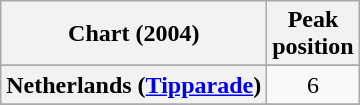<table class="wikitable sortable plainrowheaders" style="text-align:center">
<tr>
<th scope="col">Chart (2004)</th>
<th scope="col">Peak<br>position</th>
</tr>
<tr>
</tr>
<tr>
</tr>
<tr>
</tr>
<tr>
</tr>
<tr>
</tr>
<tr>
</tr>
<tr>
</tr>
<tr>
<th scope="row">Netherlands (<a href='#'>Tipparade</a>)</th>
<td>6</td>
</tr>
<tr>
</tr>
</table>
